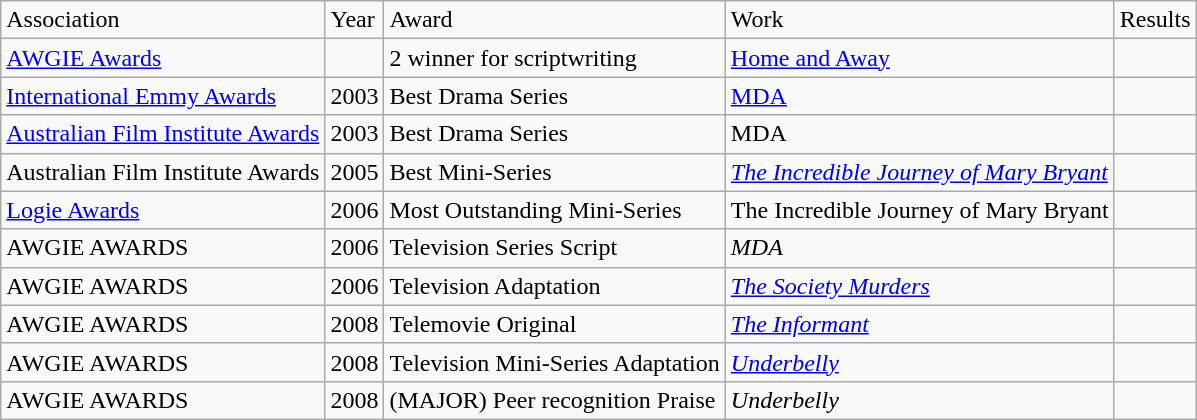<table class="wikitable">
<tr>
<td>Association</td>
<td>Year</td>
<td>Award</td>
<td>Work</td>
<td>Results</td>
</tr>
<tr>
<td><a href='#'>AWGIE Awards</a></td>
<td></td>
<td>2 winner for scriptwriting</td>
<td><a href='#'>Home and Away</a></td>
<td></td>
</tr>
<tr>
<td><a href='#'>International Emmy Awards</a></td>
<td>2003</td>
<td>Best Drama Series</td>
<td><a href='#'>MDA</a></td>
<td></td>
</tr>
<tr>
<td><a href='#'>Australian Film Institute Awards</a></td>
<td>2003</td>
<td>Best Drama Series</td>
<td>MDA</td>
<td></td>
</tr>
<tr>
<td>Australian Film Institute Awards</td>
<td>2005</td>
<td>Best Mini-Series</td>
<td><em><a href='#'>The Incredible Journey of Mary Bryant</a></em></td>
<td></td>
</tr>
<tr>
<td><a href='#'>Logie Awards</a></td>
<td>2006</td>
<td>Most Outstanding Mini-Series</td>
<td>The Incredible Journey of Mary Bryant</td>
<td></td>
</tr>
<tr>
<td>AWGIE AWARDS</td>
<td>2006</td>
<td>Television Series Script</td>
<td><em>MDA</em></td>
<td></td>
</tr>
<tr>
<td>AWGIE AWARDS</td>
<td>2006</td>
<td>Television Adaptation</td>
<td><em><a href='#'>The Society Murders</a></em></td>
<td></td>
</tr>
<tr>
<td>AWGIE AWARDS</td>
<td>2008</td>
<td>Telemovie Original</td>
<td><em><a href='#'>The Informant</a></em></td>
<td></td>
</tr>
<tr>
<td>AWGIE AWARDS</td>
<td>2008</td>
<td>Television Mini-Series Adaptation</td>
<td><em><a href='#'>Underbelly</a></em></td>
<td></td>
</tr>
<tr>
<td>AWGIE AWARDS</td>
<td>2008</td>
<td>(MAJOR) Peer recognition Praise</td>
<td><em>Underbelly</em></td>
<td></td>
</tr>
</table>
